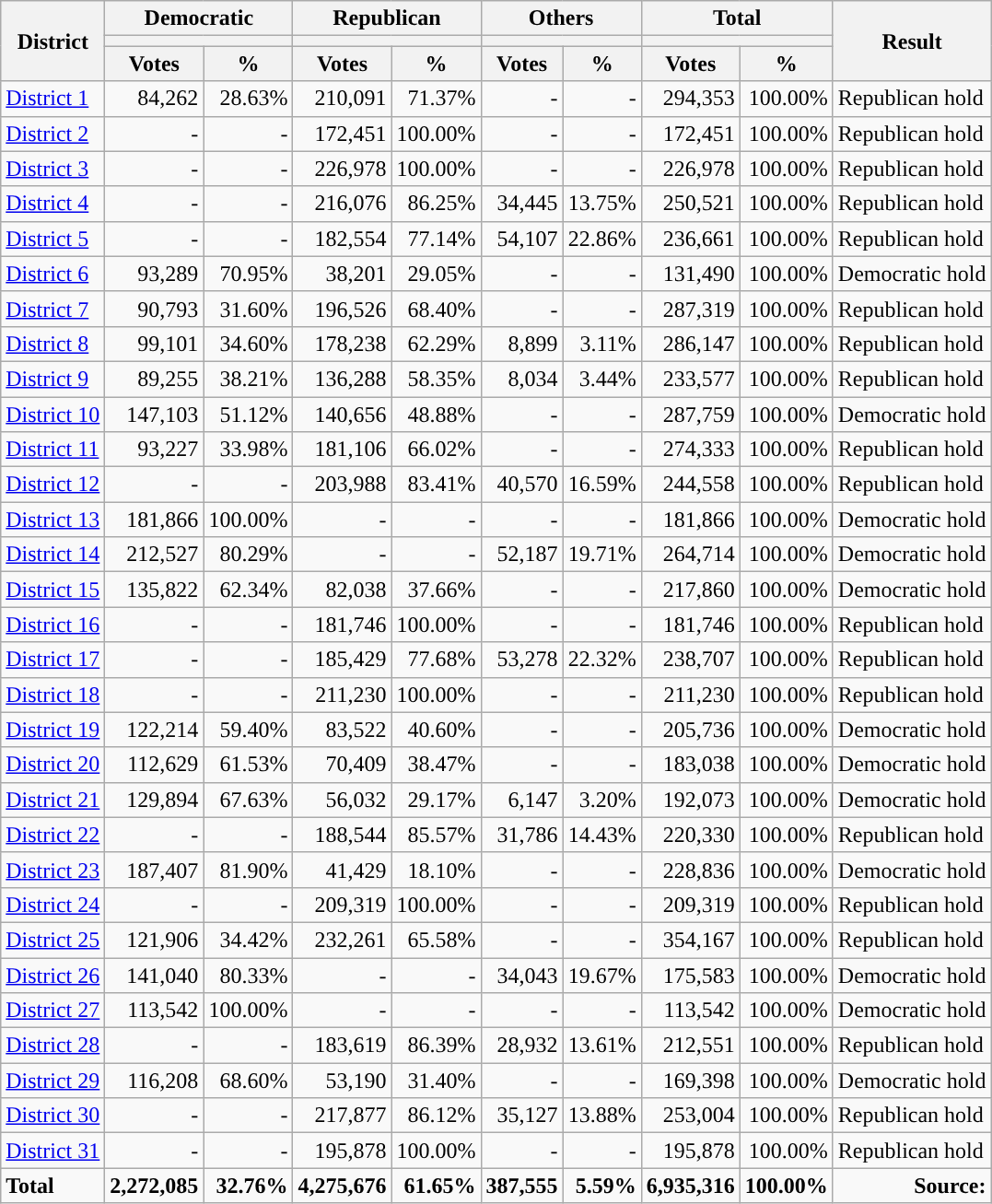<table class="wikitable plainrowheaders sortable" style="font-size:100%; text-align:right;">
<tr>
<th rowspan="3">District</th>
<th colspan="2">Democratic</th>
<th colspan="2">Republican</th>
<th colspan="2">Others</th>
<th colspan="2">Total</th>
<th rowspan="3">Result</th>
</tr>
<tr>
<th colspan="2" style="background:"></th>
<th colspan="2" style="background:"></th>
<th colspan="2"></th>
<th colspan="2"></th>
</tr>
<tr>
<th scope=col data-sort-type="number">Votes</th>
<th scope=col data-sort-type="number">%</th>
<th scope=col data-sort-type="number">Votes</th>
<th scope=col data-sort-type="number">%</th>
<th scope=col data-sort-type="number">Votes</th>
<th scope=col data-sort-type="number">%</th>
<th scope=col data-sort-type="number">Votes</th>
<th scope=col data-sort-type="number">%</th>
</tr>
<tr>
<td align="left"><a href='#'>District 1</a></td>
<td>84,262</td>
<td>28.63%</td>
<td>210,091</td>
<td>71.37%</td>
<td>-</td>
<td>-</td>
<td>294,353</td>
<td>100.00%</td>
<td align="left">Republican hold</td>
</tr>
<tr>
<td align="left"><a href='#'>District 2</a></td>
<td>-</td>
<td>-</td>
<td>172,451</td>
<td>100.00%</td>
<td>-</td>
<td>-</td>
<td>172,451</td>
<td>100.00%</td>
<td align="left">Republican hold</td>
</tr>
<tr>
<td align="left"><a href='#'>District 3</a></td>
<td>-</td>
<td>-</td>
<td>226,978</td>
<td>100.00%</td>
<td>-</td>
<td>-</td>
<td>226,978</td>
<td>100.00%</td>
<td align="left">Republican hold</td>
</tr>
<tr>
<td align="left"><a href='#'>District 4</a></td>
<td>-</td>
<td>-</td>
<td>216,076</td>
<td>86.25%</td>
<td>34,445</td>
<td>13.75%</td>
<td>250,521</td>
<td>100.00%</td>
<td align="left">Republican hold</td>
</tr>
<tr>
<td align="left"><a href='#'>District 5</a></td>
<td>-</td>
<td>-</td>
<td>182,554</td>
<td>77.14%</td>
<td>54,107</td>
<td>22.86%</td>
<td>236,661</td>
<td>100.00%</td>
<td align="left">Republican hold</td>
</tr>
<tr>
<td align="left"><a href='#'>District 6</a></td>
<td>93,289</td>
<td>70.95%</td>
<td>38,201</td>
<td>29.05%</td>
<td>-</td>
<td>-</td>
<td>131,490</td>
<td>100.00%</td>
<td align="left">Democratic hold</td>
</tr>
<tr>
<td align="left"><a href='#'>District 7</a></td>
<td>90,793</td>
<td>31.60%</td>
<td>196,526</td>
<td>68.40%</td>
<td>-</td>
<td>-</td>
<td>287,319</td>
<td>100.00%</td>
<td align="left">Republican hold</td>
</tr>
<tr>
<td align="left"><a href='#'>District 8</a></td>
<td>99,101</td>
<td>34.60%</td>
<td>178,238</td>
<td>62.29%</td>
<td>8,899</td>
<td>3.11%</td>
<td>286,147</td>
<td>100.00%</td>
<td align="left">Republican hold</td>
</tr>
<tr>
<td align="left"><a href='#'>District 9</a></td>
<td>89,255</td>
<td>38.21%</td>
<td>136,288</td>
<td>58.35%</td>
<td>8,034</td>
<td>3.44%</td>
<td>233,577</td>
<td>100.00%</td>
<td align="left">Republican hold</td>
</tr>
<tr>
<td align="left"><a href='#'>District 10</a></td>
<td>147,103</td>
<td>51.12%</td>
<td>140,656</td>
<td>48.88%</td>
<td>-</td>
<td>-</td>
<td>287,759</td>
<td>100.00%</td>
<td align="left">Democratic hold</td>
</tr>
<tr>
<td align="left"><a href='#'>District 11</a></td>
<td>93,227</td>
<td>33.98%</td>
<td>181,106</td>
<td>66.02%</td>
<td>-</td>
<td>-</td>
<td>274,333</td>
<td>100.00%</td>
<td align="left">Republican hold</td>
</tr>
<tr>
<td align="left"><a href='#'>District 12</a></td>
<td>-</td>
<td>-</td>
<td>203,988</td>
<td>83.41%</td>
<td>40,570</td>
<td>16.59%</td>
<td>244,558</td>
<td>100.00%</td>
<td align="left">Republican hold</td>
</tr>
<tr>
<td align="left"><a href='#'>District 13</a></td>
<td>181,866</td>
<td>100.00%</td>
<td>-</td>
<td>-</td>
<td>-</td>
<td>-</td>
<td>181,866</td>
<td>100.00%</td>
<td align="left">Democratic hold</td>
</tr>
<tr>
<td align="left"><a href='#'>District 14</a></td>
<td>212,527</td>
<td>80.29%</td>
<td>-</td>
<td>-</td>
<td>52,187</td>
<td>19.71%</td>
<td>264,714</td>
<td>100.00%</td>
<td align="left">Democratic hold</td>
</tr>
<tr>
<td align="left"><a href='#'>District 15</a></td>
<td>135,822</td>
<td>62.34%</td>
<td>82,038</td>
<td>37.66%</td>
<td>-</td>
<td>-</td>
<td>217,860</td>
<td>100.00%</td>
<td align="left">Democratic hold</td>
</tr>
<tr>
<td align="left"><a href='#'>District 16</a></td>
<td>-</td>
<td>-</td>
<td>181,746</td>
<td>100.00%</td>
<td>-</td>
<td>-</td>
<td>181,746</td>
<td>100.00%</td>
<td align="left">Republican hold</td>
</tr>
<tr>
<td align="left"><a href='#'>District 17</a></td>
<td>-</td>
<td>-</td>
<td>185,429</td>
<td>77.68%</td>
<td>53,278</td>
<td>22.32%</td>
<td>238,707</td>
<td>100.00%</td>
<td align="left">Republican hold</td>
</tr>
<tr>
<td align="left"><a href='#'>District 18</a></td>
<td>-</td>
<td>-</td>
<td>211,230</td>
<td>100.00%</td>
<td>-</td>
<td>-</td>
<td>211,230</td>
<td>100.00%</td>
<td align="left">Republican hold</td>
</tr>
<tr>
<td align="left"><a href='#'>District 19</a></td>
<td>122,214</td>
<td>59.40%</td>
<td>83,522</td>
<td>40.60%</td>
<td>-</td>
<td>-</td>
<td>205,736</td>
<td>100.00%</td>
<td align="left">Democratic hold</td>
</tr>
<tr>
<td align="left"><a href='#'>District 20</a></td>
<td>112,629</td>
<td>61.53%</td>
<td>70,409</td>
<td>38.47%</td>
<td>-</td>
<td>-</td>
<td>183,038</td>
<td>100.00%</td>
<td align="left">Democratic hold</td>
</tr>
<tr>
<td align="left"><a href='#'>District 21</a></td>
<td>129,894</td>
<td>67.63%</td>
<td>56,032</td>
<td>29.17%</td>
<td>6,147</td>
<td>3.20%</td>
<td>192,073</td>
<td>100.00%</td>
<td align="left">Democratic hold</td>
</tr>
<tr>
<td align="left"><a href='#'>District 22</a></td>
<td>-</td>
<td>-</td>
<td>188,544</td>
<td>85.57%</td>
<td>31,786</td>
<td>14.43%</td>
<td>220,330</td>
<td>100.00%</td>
<td align="left">Republican hold</td>
</tr>
<tr>
<td align="left"><a href='#'>District 23</a></td>
<td>187,407</td>
<td>81.90%</td>
<td>41,429</td>
<td>18.10%</td>
<td>-</td>
<td>-</td>
<td>228,836</td>
<td>100.00%</td>
<td align="left">Democratic hold</td>
</tr>
<tr>
<td align="left"><a href='#'>District 24</a></td>
<td>-</td>
<td>-</td>
<td>209,319</td>
<td>100.00%</td>
<td>-</td>
<td>-</td>
<td>209,319</td>
<td>100.00%</td>
<td align="left">Republican hold</td>
</tr>
<tr>
<td align="left"><a href='#'>District 25</a></td>
<td>121,906</td>
<td>34.42%</td>
<td>232,261</td>
<td>65.58%</td>
<td>-</td>
<td>-</td>
<td>354,167</td>
<td>100.00%</td>
<td align="left">Republican hold</td>
</tr>
<tr>
<td align="left"><a href='#'>District 26</a></td>
<td>141,040</td>
<td>80.33%</td>
<td>-</td>
<td>-</td>
<td>34,043</td>
<td>19.67%</td>
<td>175,583</td>
<td>100.00%</td>
<td align="left">Democratic hold</td>
</tr>
<tr>
<td align="left"><a href='#'>District 27</a></td>
<td>113,542</td>
<td>100.00%</td>
<td>-</td>
<td>-</td>
<td>-</td>
<td>-</td>
<td>113,542</td>
<td>100.00%</td>
<td align="left">Democratic hold</td>
</tr>
<tr>
<td align="left"><a href='#'>District 28</a></td>
<td>-</td>
<td>-</td>
<td>183,619</td>
<td>86.39%</td>
<td>28,932</td>
<td>13.61%</td>
<td>212,551</td>
<td>100.00%</td>
<td align="left">Republican hold</td>
</tr>
<tr>
<td align="left"><a href='#'>District 29</a></td>
<td>116,208</td>
<td>68.60%</td>
<td>53,190</td>
<td>31.40%</td>
<td>-</td>
<td>-</td>
<td>169,398</td>
<td>100.00%</td>
<td align="left">Democratic hold</td>
</tr>
<tr>
<td align="left"><a href='#'>District 30</a></td>
<td>-</td>
<td>-</td>
<td>217,877</td>
<td>86.12%</td>
<td>35,127</td>
<td>13.88%</td>
<td>253,004</td>
<td>100.00%</td>
<td align="left">Republican hold</td>
</tr>
<tr>
<td align="left"><a href='#'>District 31</a></td>
<td>-</td>
<td>-</td>
<td>195,878</td>
<td>100.00%</td>
<td>-</td>
<td>-</td>
<td>195,878</td>
<td>100.00%</td>
<td align="left">Republican hold</td>
</tr>
<tr class="sortbottom" style="font-weight:bold">
<td align="left">Total</td>
<td>2,272,085</td>
<td>32.76%</td>
<td>4,275,676</td>
<td>61.65%</td>
<td>387,555</td>
<td>5.59%</td>
<td>6,935,316</td>
<td>100.00%</td>
<td>Source:</td>
</tr>
</table>
